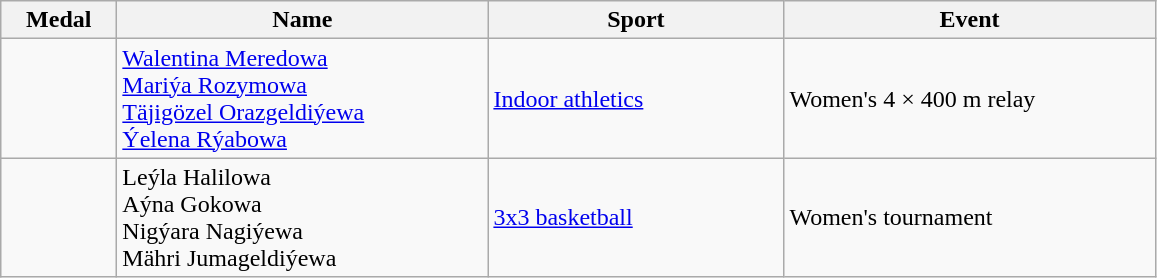<table class="wikitable sortable" style="text-align:left;">
<tr>
<th width="70">Medal</th>
<th width="240">Name</th>
<th width="190">Sport</th>
<th width="240">Event</th>
</tr>
<tr>
<td></td>
<td><a href='#'>Walentina Meredowa</a><br><a href='#'>Mariýa Rozymowa</a><br><a href='#'>Täjigözel Orazgeldiýewa</a><br><a href='#'>Ýelena Rýabowa</a></td>
<td><a href='#'>Indoor athletics</a></td>
<td>Women's 4 × 400 m relay</td>
</tr>
<tr>
<td></td>
<td>Leýla Halilowa<br>Aýna Gokowa<br>Nigýara Nagiýewa<br>Mähri Jumageldiýewa</td>
<td><a href='#'>3x3 basketball</a></td>
<td>Women's tournament</td>
</tr>
</table>
